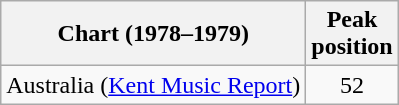<table class="wikitable">
<tr>
<th>Chart (1978–1979)</th>
<th>Peak<br>position</th>
</tr>
<tr>
<td>Australia (<a href='#'>Kent Music Report</a>)</td>
<td align="center">52</td>
</tr>
</table>
